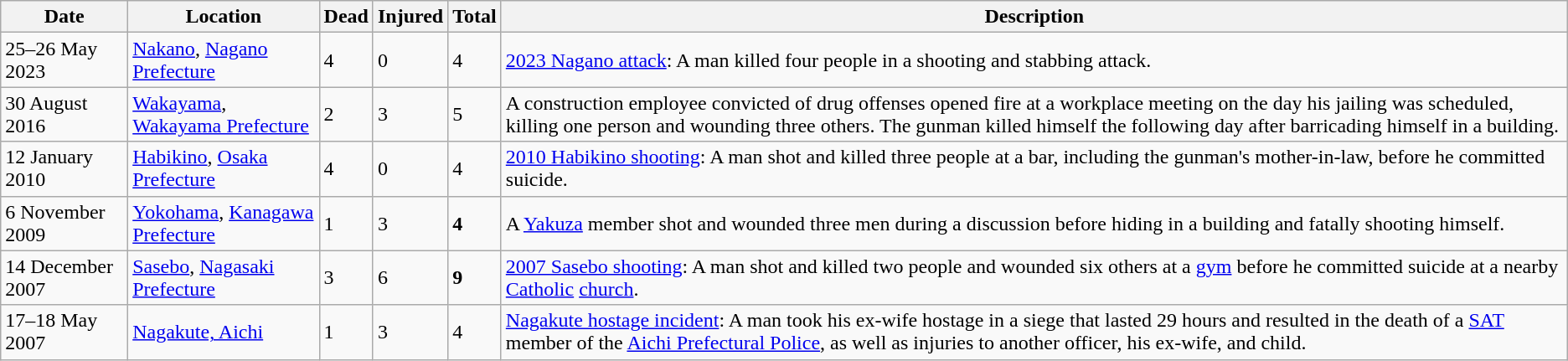<table class="wikitable sortable">
<tr>
<th>Date</th>
<th>Location</th>
<th>Dead</th>
<th>Injured</th>
<th>Total</th>
<th>Description</th>
</tr>
<tr>
<td>25–26 May 2023</td>
<td><a href='#'>Nakano</a>, <a href='#'>Nagano Prefecture</a></td>
<td>4</td>
<td>0</td>
<td>4</td>
<td><a href='#'>2023 Nagano attack</a>: A man killed four people in a shooting and stabbing attack.</td>
</tr>
<tr>
<td>30 August 2016</td>
<td><a href='#'>Wakayama</a>, <a href='#'>Wakayama Prefecture</a></td>
<td>2</td>
<td>3</td>
<td>5</td>
<td>A construction employee convicted of drug offenses opened fire at a workplace meeting on the day his jailing was scheduled, killing one person and wounding three others. The gunman killed himself the following day after barricading himself in a building.</td>
</tr>
<tr>
<td>12 January 2010</td>
<td><a href='#'>Habikino</a>, <a href='#'>Osaka Prefecture</a></td>
<td>4</td>
<td>0</td>
<td>4</td>
<td><a href='#'>2010 Habikino shooting</a>: A man shot and killed three people at a bar, including the gunman's mother-in-law, before he committed suicide.</td>
</tr>
<tr>
<td>6 November 2009</td>
<td><a href='#'>Yokohama</a>, <a href='#'>Kanagawa Prefecture</a></td>
<td>1</td>
<td>3</td>
<td><strong>4</strong></td>
<td>A <a href='#'>Yakuza</a> member shot and wounded three men during a discussion before hiding in a building and fatally shooting himself.</td>
</tr>
<tr>
<td>14 December 2007</td>
<td><a href='#'>Sasebo</a>, <a href='#'>Nagasaki Prefecture</a></td>
<td>3</td>
<td>6</td>
<td><strong>9</strong></td>
<td><a href='#'>2007 Sasebo shooting</a>: A man shot and killed two people and wounded six others at a <a href='#'>gym</a> before he committed suicide at a nearby <a href='#'>Catholic</a> <a href='#'>church</a>.</td>
</tr>
<tr>
<td>17–18 May 2007</td>
<td><a href='#'>Nagakute, Aichi</a></td>
<td>1</td>
<td>3</td>
<td>4</td>
<td><a href='#'>Nagakute hostage incident</a>: A man took his ex-wife hostage in a siege that lasted 29 hours and resulted in the death of a <a href='#'>SAT</a> member of the <a href='#'>Aichi Prefectural Police</a>, as well as injuries to another officer, his ex-wife, and child.</td>
</tr>
</table>
